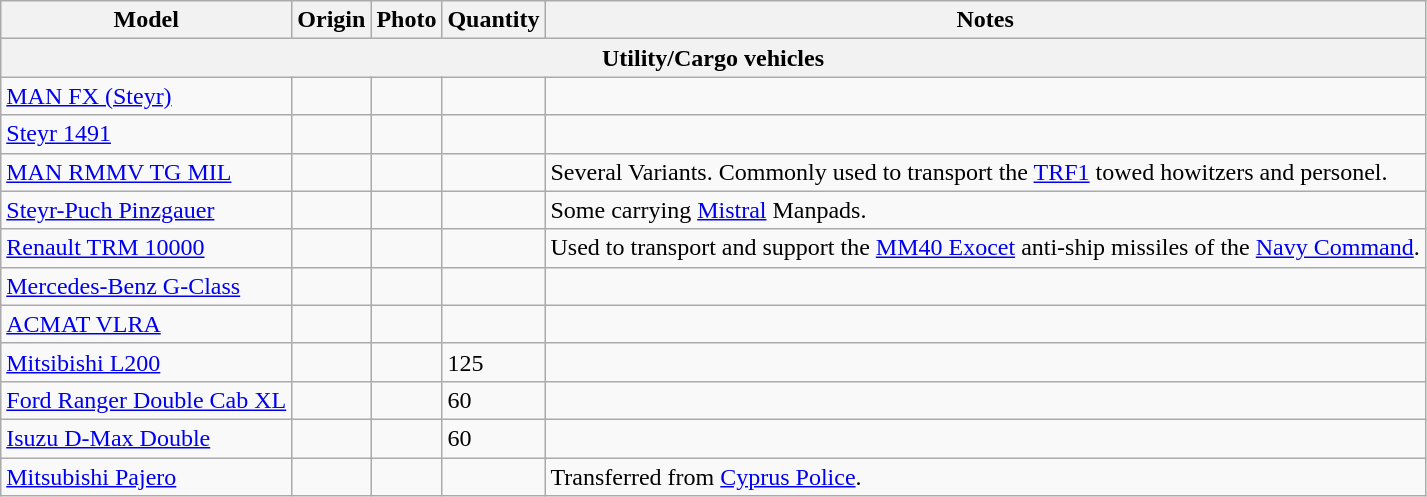<table class="wikitable">
<tr>
<th>Model</th>
<th>Origin</th>
<th>Photo</th>
<th>Quantity</th>
<th>Notes</th>
</tr>
<tr>
<th colspan="6">Utility/Cargo vehicles</th>
</tr>
<tr>
<td><a href='#'>MAN FX (Steyr)</a></td>
<td></td>
<td></td>
<td></td>
<td></td>
</tr>
<tr>
<td><a href='#'>Steyr 1491</a></td>
<td></td>
<td></td>
<td></td>
<td></td>
</tr>
<tr>
<td><a href='#'>MAN RMMV TG MIL</a></td>
<td></td>
<td></td>
<td></td>
<td>Several Variants. Commonly used to transport the <a href='#'>TRF1</a> towed howitzers and personel.</td>
</tr>
<tr>
<td><a href='#'>Steyr-Puch Pinzgauer</a></td>
<td></td>
<td></td>
<td></td>
<td>Some carrying <a href='#'>Mistral</a> Manpads.</td>
</tr>
<tr>
<td><a href='#'>Renault TRM 10000</a></td>
<td></td>
<td></td>
<td></td>
<td>Used to transport and support the <a href='#'>MM40 Exocet</a> anti-ship missiles of the <a href='#'>Navy Command</a>.</td>
</tr>
<tr>
<td><a href='#'>Mercedes-Benz G-Class</a></td>
<td></td>
<td></td>
<td></td>
<td></td>
</tr>
<tr>
<td><a href='#'>ACMAT VLRA</a></td>
<td></td>
<td></td>
<td></td>
<td></td>
</tr>
<tr>
<td><a href='#'>Mitsibishi L200</a></td>
<td></td>
<td></td>
<td>125</td>
<td></td>
</tr>
<tr>
<td><a href='#'>Ford Ranger Double Cab XL</a></td>
<td></td>
<td></td>
<td>60</td>
<td></td>
</tr>
<tr>
<td><a href='#'>Isuzu D-Max Double</a></td>
<td></td>
<td></td>
<td>60</td>
<td></td>
</tr>
<tr>
<td><a href='#'>Mitsubishi Pajero</a></td>
<td></td>
<td></td>
<td></td>
<td>Transferred from <a href='#'>Cyprus Police</a>.</td>
</tr>
</table>
